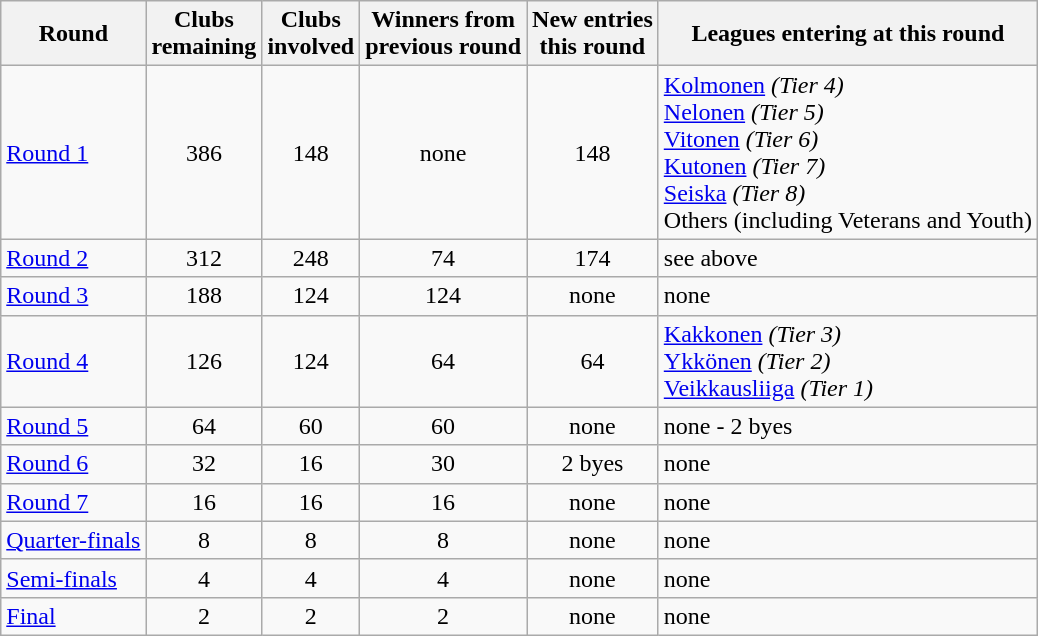<table class="wikitable">
<tr>
<th>Round</th>
<th>Clubs<br>remaining</th>
<th>Clubs<br>involved</th>
<th>Winners from<br>previous round</th>
<th>New entries<br>this round</th>
<th>Leagues entering at this round</th>
</tr>
<tr>
<td><a href='#'>Round 1</a></td>
<td style="text-align:center;">386</td>
<td style="text-align:center;">148</td>
<td style="text-align:center;">none</td>
<td style="text-align:center;">148</td>
<td><a href='#'>Kolmonen</a> <em>(Tier 4)</em><br><a href='#'>Nelonen</a> <em>(Tier 5)</em><br><a href='#'>Vitonen</a> <em>(Tier 6)</em><br><a href='#'>Kutonen</a> <em>(Tier 7)</em><br><a href='#'>Seiska</a> <em>(Tier 8)</em><br>Others (including Veterans and Youth)</td>
</tr>
<tr>
<td><a href='#'>Round 2</a></td>
<td style="text-align:center;">312</td>
<td style="text-align:center;">248</td>
<td style="text-align:center;">74</td>
<td style="text-align:center;">174</td>
<td>see above</td>
</tr>
<tr>
<td><a href='#'>Round 3</a></td>
<td style="text-align:center;">188</td>
<td style="text-align:center;">124</td>
<td style="text-align:center;">124</td>
<td style="text-align:center;">none</td>
<td>none</td>
</tr>
<tr>
<td><a href='#'>Round 4</a></td>
<td style="text-align:center;">126</td>
<td style="text-align:center;">124</td>
<td style="text-align:center;">64</td>
<td style="text-align:center;">64</td>
<td><a href='#'>Kakkonen</a> <em>(Tier 3)</em> <br> <a href='#'>Ykkönen</a> <em>(Tier 2)</em><br><a href='#'>Veikkausliiga</a> <em>(Tier 1)</em></td>
</tr>
<tr>
<td><a href='#'>Round 5</a></td>
<td style="text-align:center;">64</td>
<td style="text-align:center;">60</td>
<td style="text-align:center;">60</td>
<td style="text-align:center;">none</td>
<td>none - 2 byes</td>
</tr>
<tr>
<td><a href='#'>Round 6</a></td>
<td style="text-align:center;">32</td>
<td style="text-align:center;">16</td>
<td style="text-align:center;">30</td>
<td style="text-align:center;">2 byes</td>
<td>none</td>
</tr>
<tr>
<td><a href='#'>Round 7</a></td>
<td style="text-align:center;">16</td>
<td style="text-align:center;">16</td>
<td style="text-align:center;">16</td>
<td style="text-align:center;">none</td>
<td>none</td>
</tr>
<tr>
<td><a href='#'>Quarter-finals</a></td>
<td style="text-align:center;">8</td>
<td style="text-align:center;">8</td>
<td style="text-align:center;">8</td>
<td style="text-align:center;">none</td>
<td>none</td>
</tr>
<tr>
<td><a href='#'>Semi-finals</a></td>
<td style="text-align:center;">4</td>
<td style="text-align:center;">4</td>
<td style="text-align:center;">4</td>
<td style="text-align:center;">none</td>
<td>none</td>
</tr>
<tr>
<td><a href='#'>Final</a></td>
<td style="text-align:center;">2</td>
<td style="text-align:center;">2</td>
<td style="text-align:center;">2</td>
<td style="text-align:center;">none</td>
<td>none</td>
</tr>
</table>
